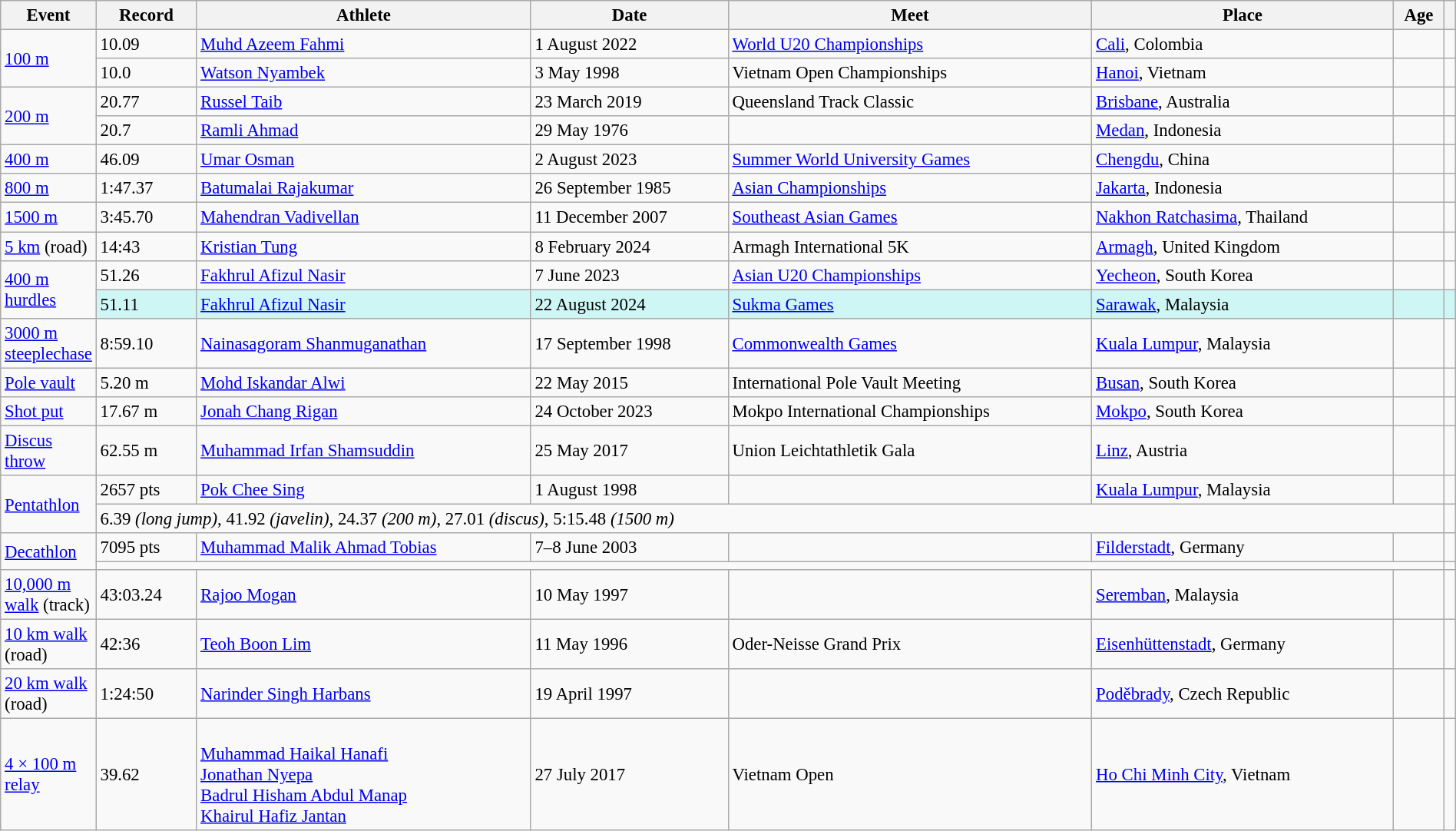<table class="wikitable" style="font-size:95%; width: 100%;">
<tr>
<th width=50>Event</th>
<th width=80>Record</th>
<th>Athlete</th>
<th>Date</th>
<th>Meet</th>
<th>Place</th>
<th>Age</th>
<th></th>
</tr>
<tr>
<td rowspan=2><a href='#'>100 m</a></td>
<td>10.09 </td>
<td><a href='#'>Muhd Azeem Fahmi</a></td>
<td>1 August 2022</td>
<td><a href='#'>World U20 Championships</a></td>
<td><a href='#'>Cali</a>, Colombia</td>
<td></td>
<td></td>
</tr>
<tr>
<td>10.0 </td>
<td><a href='#'>Watson Nyambek</a></td>
<td>3 May 1998</td>
<td>Vietnam Open Championships</td>
<td><a href='#'>Hanoi</a>, Vietnam</td>
<td></td>
<td></td>
</tr>
<tr>
<td rowspan=2><a href='#'>200 m</a></td>
<td>20.77 </td>
<td><a href='#'>Russel Taib</a></td>
<td>23 March 2019</td>
<td>Queensland Track Classic</td>
<td><a href='#'>Brisbane</a>, Australia</td>
<td></td>
<td></td>
</tr>
<tr>
<td>20.7 </td>
<td><a href='#'>Ramli Ahmad</a></td>
<td>29 May 1976</td>
<td></td>
<td><a href='#'>Medan</a>, Indonesia</td>
<td></td>
<td></td>
</tr>
<tr>
<td><a href='#'>400 m</a></td>
<td>46.09</td>
<td><a href='#'>Umar Osman</a></td>
<td>2 August 2023</td>
<td><a href='#'>Summer World University Games</a></td>
<td><a href='#'>Chengdu</a>, China</td>
<td></td>
<td></td>
</tr>
<tr>
<td><a href='#'>800 m</a></td>
<td>1:47.37</td>
<td><a href='#'>Batumalai Rajakumar</a></td>
<td>26 September 1985</td>
<td><a href='#'>Asian Championships</a></td>
<td><a href='#'>Jakarta</a>, Indonesia</td>
<td></td>
<td></td>
</tr>
<tr>
<td><a href='#'>1500 m</a></td>
<td>3:45.70</td>
<td><a href='#'>Mahendran Vadivellan</a></td>
<td>11 December 2007</td>
<td><a href='#'>Southeast Asian Games</a></td>
<td><a href='#'>Nakhon Ratchasima</a>, Thailand</td>
<td></td>
<td></td>
</tr>
<tr>
<td><a href='#'>5 km</a> (road)</td>
<td>14:43</td>
<td><a href='#'>Kristian Tung</a></td>
<td>8 February 2024</td>
<td>Armagh International 5K</td>
<td><a href='#'>Armagh</a>, United Kingdom</td>
<td></td>
<td></td>
</tr>
<tr>
<td rowspan=2><a href='#'>400 m hurdles</a></td>
<td>51.26</td>
<td><a href='#'>Fakhrul Afizul Nasir</a></td>
<td>7 June 2023</td>
<td><a href='#'>Asian U20 Championships</a></td>
<td><a href='#'>Yecheon</a>, South Korea</td>
<td></td>
<td></td>
</tr>
<tr bgcolor=#CEF6F5>
<td>51.11</td>
<td><a href='#'>Fakhrul Afizul Nasir</a></td>
<td>22 August 2024</td>
<td><a href='#'>Sukma Games</a></td>
<td><a href='#'>Sarawak</a>, Malaysia</td>
<td></td>
<td></td>
</tr>
<tr>
<td><a href='#'>3000 m steeplechase</a></td>
<td>8:59.10</td>
<td><a href='#'>Nainasagoram Shanmuganathan</a></td>
<td>17 September 1998</td>
<td><a href='#'>Commonwealth Games</a></td>
<td><a href='#'>Kuala Lumpur</a>, Malaysia</td>
<td></td>
<td></td>
</tr>
<tr>
<td><a href='#'>Pole vault</a></td>
<td>5.20 m</td>
<td><a href='#'>Mohd Iskandar Alwi</a></td>
<td>22 May 2015</td>
<td>International Pole Vault Meeting</td>
<td><a href='#'>Busan</a>, South Korea</td>
<td></td>
<td></td>
</tr>
<tr>
<td><a href='#'>Shot put</a></td>
<td>17.67 m</td>
<td><a href='#'>Jonah Chang Rigan</a></td>
<td>24 October 2023</td>
<td>Mokpo International Championships</td>
<td><a href='#'>Mokpo</a>, South Korea</td>
<td></td>
<td></td>
</tr>
<tr>
<td><a href='#'>Discus throw</a></td>
<td>62.55 m</td>
<td><a href='#'>Muhammad Irfan Shamsuddin</a></td>
<td>25 May 2017</td>
<td>Union Leichtathletik Gala</td>
<td><a href='#'>Linz</a>, Austria</td>
<td></td>
<td></td>
</tr>
<tr>
<td rowspan=2><a href='#'>Pentathlon</a></td>
<td>2657 pts</td>
<td><a href='#'>Pok Chee Sing</a></td>
<td>1 August 1998</td>
<td></td>
<td><a href='#'>Kuala Lumpur</a>, Malaysia</td>
<td></td>
<td></td>
</tr>
<tr>
<td colspan=6>6.39 <em>(long jump)</em>, 41.92 <em>(javelin)</em>, 24.37 <em>(200 m)</em>, 27.01 <em>(discus)</em>, 5:15.48 <em>(1500 m)</em></td>
<td></td>
</tr>
<tr>
<td rowspan=2><a href='#'>Decathlon</a></td>
<td>7095 pts</td>
<td><a href='#'>Muhammad Malik Ahmad Tobias</a></td>
<td>7–8 June 2003</td>
<td></td>
<td><a href='#'>Filderstadt</a>, Germany</td>
<td></td>
<td></td>
</tr>
<tr>
<td colspan=6></td>
<td></td>
</tr>
<tr>
<td><a href='#'>10,000 m walk</a> (track)</td>
<td>43:03.24</td>
<td><a href='#'>Rajoo Mogan</a></td>
<td>10 May 1997</td>
<td></td>
<td><a href='#'>Seremban</a>, Malaysia</td>
<td></td>
<td></td>
</tr>
<tr>
<td><a href='#'>10 km walk</a> (road)</td>
<td>42:36</td>
<td><a href='#'>Teoh Boon Lim</a></td>
<td>11 May 1996</td>
<td>Oder-Neisse Grand Prix</td>
<td><a href='#'>Eisenhüttenstadt</a>, Germany</td>
<td></td>
<td></td>
</tr>
<tr>
<td><a href='#'>20 km walk</a> (road)</td>
<td>1:24:50</td>
<td><a href='#'>Narinder Singh Harbans</a></td>
<td>19 April 1997</td>
<td></td>
<td><a href='#'>Poděbrady</a>, Czech Republic</td>
<td></td>
<td></td>
</tr>
<tr>
<td><a href='#'>4 × 100 m relay</a></td>
<td>39.62</td>
<td><br><a href='#'>Muhammad Haikal Hanafi</a><br><a href='#'>Jonathan Nyepa</a><br><a href='#'>Badrul Hisham Abdul Manap</a><br><a href='#'>Khairul Hafiz Jantan</a></td>
<td>27 July 2017</td>
<td>Vietnam Open</td>
<td><a href='#'>Ho Chi Minh City</a>, Vietnam</td>
<td><br><br><br></td>
<td></td>
</tr>
</table>
